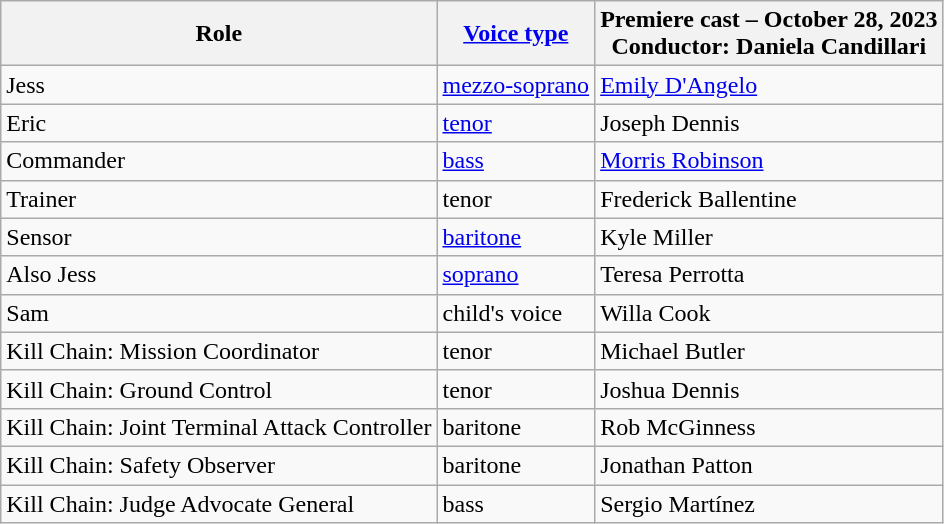<table class="wikitable">
<tr>
<th>Role</th>
<th><a href='#'>Voice type</a></th>
<th>Premiere cast – October 28, 2023<br>Conductor: Daniela Candillari</th>
</tr>
<tr>
<td>Jess</td>
<td><a href='#'>mezzo-soprano</a></td>
<td><a href='#'>Emily D'Angelo</a></td>
</tr>
<tr>
<td>Eric</td>
<td><a href='#'>tenor</a></td>
<td>Joseph Dennis</td>
</tr>
<tr>
<td>Commander</td>
<td><a href='#'>bass</a></td>
<td><a href='#'>Morris Robinson</a></td>
</tr>
<tr>
<td>Trainer</td>
<td>tenor</td>
<td>Frederick Ballentine</td>
</tr>
<tr>
<td>Sensor</td>
<td><a href='#'>baritone</a></td>
<td>Kyle Miller</td>
</tr>
<tr>
<td>Also Jess</td>
<td><a href='#'>soprano</a></td>
<td>Teresa Perrotta</td>
</tr>
<tr>
<td>Sam</td>
<td>child's voice</td>
<td>Willa Cook</td>
</tr>
<tr>
<td>Kill Chain: Mission Coordinator</td>
<td>tenor</td>
<td>Michael Butler</td>
</tr>
<tr>
<td>Kill Chain: Ground Control</td>
<td>tenor</td>
<td>Joshua Dennis</td>
</tr>
<tr>
<td>Kill Chain: Joint Terminal Attack Controller</td>
<td>baritone</td>
<td>Rob McGinness</td>
</tr>
<tr>
<td>Kill Chain: Safety Observer</td>
<td>baritone</td>
<td>Jonathan Patton</td>
</tr>
<tr>
<td>Kill Chain: Judge Advocate General</td>
<td>bass</td>
<td>Sergio Martínez</td>
</tr>
</table>
